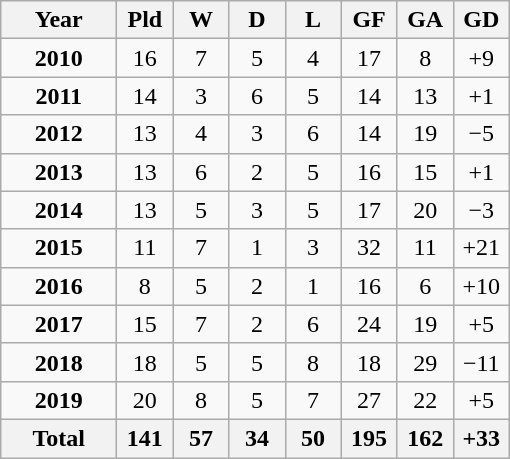<table class="wikitable" style="text-align: center;">
<tr>
<th width=70>Year</th>
<th width=30>Pld</th>
<th width=30>W</th>
<th width=30>D</th>
<th width=30>L</th>
<th width=30>GF</th>
<th width=30>GA</th>
<th width=30>GD</th>
</tr>
<tr>
<td><strong>2010</strong></td>
<td>16</td>
<td>7</td>
<td>5</td>
<td>4</td>
<td>17</td>
<td>8</td>
<td>+9</td>
</tr>
<tr>
<td><strong>2011</strong></td>
<td>14</td>
<td>3</td>
<td>6</td>
<td>5</td>
<td>14</td>
<td>13</td>
<td>+1</td>
</tr>
<tr>
<td><strong>2012</strong></td>
<td>13</td>
<td>4</td>
<td>3</td>
<td>6</td>
<td>14</td>
<td>19</td>
<td>−5</td>
</tr>
<tr>
<td><strong>2013</strong></td>
<td>13</td>
<td>6</td>
<td>2</td>
<td>5</td>
<td>16</td>
<td>15</td>
<td>+1</td>
</tr>
<tr>
<td><strong>2014</strong></td>
<td>13</td>
<td>5</td>
<td>3</td>
<td>5</td>
<td>17</td>
<td>20</td>
<td>−3</td>
</tr>
<tr>
<td><strong>2015</strong></td>
<td>11</td>
<td>7</td>
<td>1</td>
<td>3</td>
<td>32</td>
<td>11</td>
<td>+21</td>
</tr>
<tr>
<td><strong>2016</strong></td>
<td>8</td>
<td>5</td>
<td>2</td>
<td>1</td>
<td>16</td>
<td>6</td>
<td>+10</td>
</tr>
<tr>
<td><strong>2017</strong></td>
<td>15</td>
<td>7</td>
<td>2</td>
<td>6</td>
<td>24</td>
<td>19</td>
<td>+5</td>
</tr>
<tr>
<td><strong>2018</strong></td>
<td>18</td>
<td>5</td>
<td>5</td>
<td>8</td>
<td>18</td>
<td>29</td>
<td>−11</td>
</tr>
<tr>
<td><strong>2019</strong></td>
<td>20</td>
<td>8</td>
<td>5</td>
<td>7</td>
<td>27</td>
<td>22</td>
<td>+5</td>
</tr>
<tr>
<th>Total</th>
<th>141</th>
<th>57</th>
<th>34</th>
<th>50</th>
<th>195</th>
<th>162</th>
<th>+33</th>
</tr>
</table>
